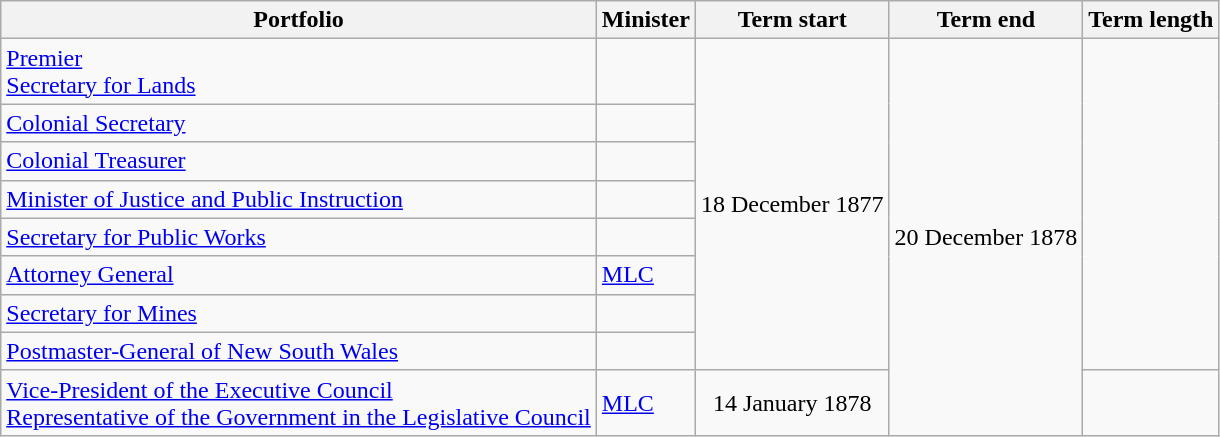<table class="wikitable sortable">
<tr>
<th>Portfolio</th>
<th>Minister</th>
<th>Term start</th>
<th>Term end</th>
<th>Term length</th>
</tr>
<tr>
<td><a href='#'>Premier</a><br><a href='#'>Secretary for Lands</a></td>
<td></td>
<td rowspan="8" align="center">18 December 1877</td>
<td rowspan="9" align="center">20 December 1878</td>
<td rowspan="8" align="center"></td>
</tr>
<tr>
<td><a href='#'>Colonial Secretary</a></td>
<td></td>
</tr>
<tr>
<td><a href='#'>Colonial Treasurer</a></td>
<td></td>
</tr>
<tr>
<td><a href='#'>Minister of Justice and Public Instruction</a></td>
<td></td>
</tr>
<tr>
<td><a href='#'>Secretary for Public Works</a></td>
<td></td>
</tr>
<tr>
<td><a href='#'>Attorney General</a></td>
<td> <a href='#'>MLC</a></td>
</tr>
<tr>
<td><a href='#'>Secretary for Mines</a></td>
<td></td>
</tr>
<tr>
<td><a href='#'>Postmaster-General of New South Wales</a></td>
<td></td>
</tr>
<tr>
<td><a href='#'>Vice-President of the Executive Council</a><br><a href='#'>Representative of the Government in the Legislative Council</a></td>
<td> <a href='#'>MLC</a></td>
<td align="center">14 January 1878</td>
<td align="center"></td>
</tr>
</table>
